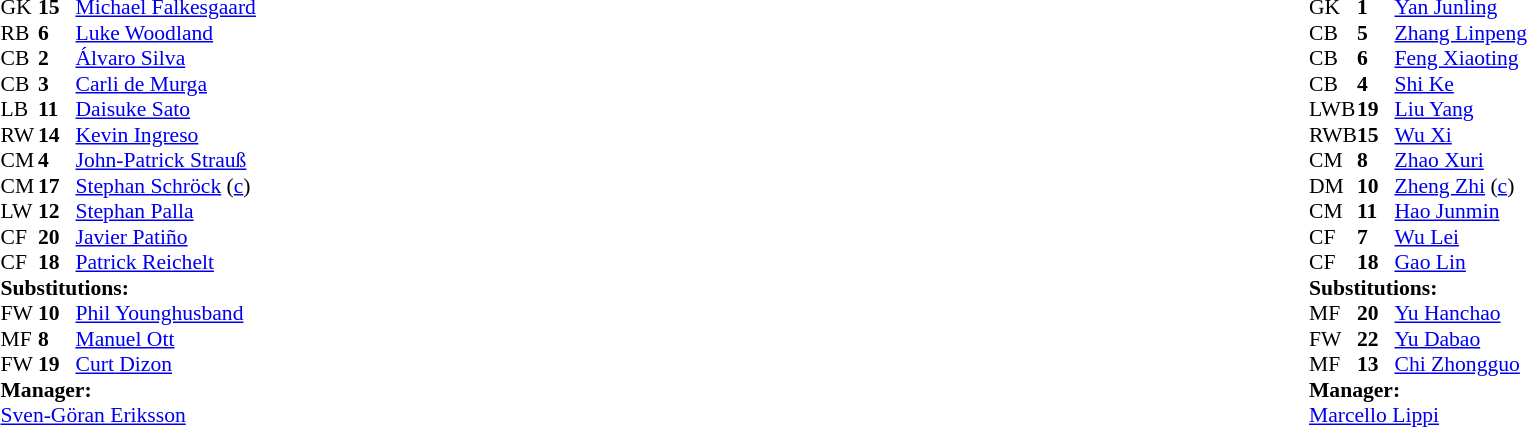<table width="100%">
<tr>
<td valign="top" width="40%"><br><table style="font-size:90%" cellspacing="0" cellpadding="0">
<tr>
<th width=25></th>
<th width=25></th>
</tr>
<tr>
<td>GK</td>
<td><strong>15</strong></td>
<td><a href='#'>Michael Falkesgaard</a></td>
</tr>
<tr>
<td>RB</td>
<td><strong>6</strong></td>
<td><a href='#'>Luke Woodland</a></td>
</tr>
<tr>
<td>CB</td>
<td><strong>2</strong></td>
<td><a href='#'>Álvaro Silva</a></td>
<td></td>
</tr>
<tr>
<td>CB</td>
<td><strong>3</strong></td>
<td><a href='#'>Carli de Murga</a></td>
<td></td>
<td></td>
</tr>
<tr>
<td>LB</td>
<td><strong>11</strong></td>
<td><a href='#'>Daisuke Sato</a></td>
<td></td>
</tr>
<tr>
<td>RW</td>
<td><strong>14</strong></td>
<td><a href='#'>Kevin Ingreso</a></td>
</tr>
<tr>
<td>CM</td>
<td><strong>4</strong></td>
<td><a href='#'>John-Patrick Strauß</a></td>
<td></td>
<td></td>
</tr>
<tr>
<td>CM</td>
<td><strong>17</strong></td>
<td><a href='#'>Stephan Schröck</a> (<a href='#'>c</a>)</td>
</tr>
<tr>
<td>LW</td>
<td><strong>12</strong></td>
<td><a href='#'>Stephan Palla</a></td>
</tr>
<tr>
<td>CF</td>
<td><strong>20</strong></td>
<td><a href='#'>Javier Patiño</a></td>
</tr>
<tr>
<td>CF</td>
<td><strong>18</strong></td>
<td><a href='#'>Patrick Reichelt</a></td>
<td></td>
<td></td>
</tr>
<tr>
<td colspan=3><strong>Substitutions:</strong></td>
</tr>
<tr>
<td>FW</td>
<td><strong>10</strong></td>
<td><a href='#'>Phil Younghusband</a></td>
<td></td>
<td></td>
</tr>
<tr>
<td>MF</td>
<td><strong>8</strong></td>
<td><a href='#'>Manuel Ott</a></td>
<td></td>
<td></td>
</tr>
<tr>
<td>FW</td>
<td><strong>19</strong></td>
<td><a href='#'>Curt Dizon</a></td>
<td></td>
<td></td>
</tr>
<tr>
<td colspan=3><strong>Manager:</strong></td>
</tr>
<tr>
<td colspan=3> <a href='#'>Sven-Göran Eriksson</a></td>
</tr>
</table>
</td>
<td valign="top"></td>
<td valign="top" width="50%"><br><table style="font-size:90%; margin:auto" cellspacing="0" cellpadding="0">
<tr>
<th width=25></th>
<th width=25></th>
</tr>
<tr>
<td>GK</td>
<td><strong>1</strong></td>
<td><a href='#'>Yan Junling</a></td>
</tr>
<tr>
<td>CB</td>
<td><strong>5</strong></td>
<td><a href='#'>Zhang Linpeng</a></td>
</tr>
<tr>
<td>CB</td>
<td><strong>6</strong></td>
<td><a href='#'>Feng Xiaoting</a></td>
<td></td>
</tr>
<tr>
<td>CB</td>
<td><strong>4</strong></td>
<td><a href='#'>Shi Ke</a></td>
</tr>
<tr>
<td>LWB</td>
<td><strong>19</strong></td>
<td><a href='#'>Liu Yang</a></td>
</tr>
<tr>
<td>RWB</td>
<td><strong>15</strong></td>
<td><a href='#'>Wu Xi</a></td>
</tr>
<tr>
<td>CM</td>
<td><strong>8</strong></td>
<td><a href='#'>Zhao Xuri</a></td>
<td></td>
<td></td>
</tr>
<tr>
<td>DM</td>
<td><strong>10</strong></td>
<td><a href='#'>Zheng Zhi</a> (<a href='#'>c</a>)</td>
<td></td>
<td></td>
</tr>
<tr>
<td>CM</td>
<td><strong>11</strong></td>
<td><a href='#'>Hao Junmin</a></td>
</tr>
<tr>
<td>CF</td>
<td><strong>7</strong></td>
<td><a href='#'>Wu Lei</a></td>
</tr>
<tr>
<td>CF</td>
<td><strong>18</strong></td>
<td><a href='#'>Gao Lin</a></td>
<td></td>
<td></td>
</tr>
<tr>
<td colspan=3><strong>Substitutions:</strong></td>
</tr>
<tr>
<td>MF</td>
<td><strong>20</strong></td>
<td><a href='#'>Yu Hanchao</a></td>
<td></td>
<td></td>
</tr>
<tr>
<td>FW</td>
<td><strong>22</strong></td>
<td><a href='#'>Yu Dabao</a></td>
<td></td>
<td></td>
</tr>
<tr>
<td>MF</td>
<td><strong>13</strong></td>
<td><a href='#'>Chi Zhongguo</a></td>
<td></td>
<td></td>
</tr>
<tr>
<td colspan=3><strong>Manager:</strong></td>
</tr>
<tr>
<td colspan=3> <a href='#'>Marcello Lippi</a></td>
</tr>
</table>
</td>
</tr>
</table>
